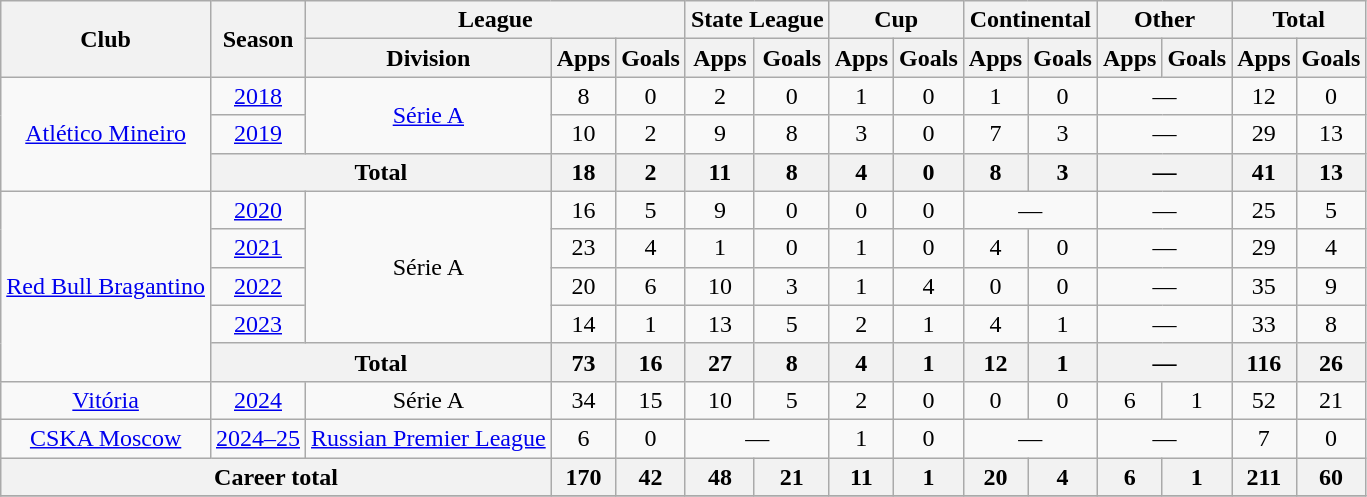<table class="wikitable" style="text-align: center">
<tr>
<th rowspan="2">Club</th>
<th rowspan="2">Season</th>
<th colspan="3">League</th>
<th colspan="2">State League</th>
<th colspan="2">Cup</th>
<th colspan="2">Continental</th>
<th colspan="2">Other</th>
<th colspan="2">Total</th>
</tr>
<tr>
<th>Division</th>
<th>Apps</th>
<th>Goals</th>
<th>Apps</th>
<th>Goals</th>
<th>Apps</th>
<th>Goals</th>
<th>Apps</th>
<th>Goals</th>
<th>Apps</th>
<th>Goals</th>
<th>Apps</th>
<th>Goals</th>
</tr>
<tr>
<td rowspan="3"><a href='#'>Atlético Mineiro</a></td>
<td><a href='#'>2018</a></td>
<td rowspan="2"><a href='#'>Série A</a></td>
<td>8</td>
<td>0</td>
<td>2</td>
<td>0</td>
<td>1</td>
<td>0</td>
<td>1</td>
<td>0</td>
<td colspan="2">—</td>
<td>12</td>
<td>0</td>
</tr>
<tr>
<td><a href='#'>2019</a></td>
<td>10</td>
<td>2</td>
<td>9</td>
<td>8</td>
<td>3</td>
<td>0</td>
<td>7</td>
<td>3</td>
<td colspan="2">—</td>
<td>29</td>
<td>13</td>
</tr>
<tr>
<th colspan="2">Total</th>
<th>18</th>
<th>2</th>
<th>11</th>
<th>8</th>
<th>4</th>
<th>0</th>
<th>8</th>
<th>3</th>
<th colspan="2">—</th>
<th>41</th>
<th>13</th>
</tr>
<tr>
<td rowspan="5"><a href='#'>Red Bull Bragantino</a></td>
<td><a href='#'>2020</a></td>
<td rowspan="4">Série A</td>
<td>16</td>
<td>5</td>
<td>9</td>
<td>0</td>
<td>0</td>
<td>0</td>
<td colspan="2">—</td>
<td colspan="2">—</td>
<td>25</td>
<td>5</td>
</tr>
<tr>
<td><a href='#'>2021</a></td>
<td>23</td>
<td>4</td>
<td>1</td>
<td>0</td>
<td>1</td>
<td>0</td>
<td>4</td>
<td>0</td>
<td colspan="2">—</td>
<td>29</td>
<td>4</td>
</tr>
<tr>
<td><a href='#'>2022</a></td>
<td>20</td>
<td>6</td>
<td>10</td>
<td>3</td>
<td>1</td>
<td>4</td>
<td>0</td>
<td>0</td>
<td colspan="2">—</td>
<td>35</td>
<td>9</td>
</tr>
<tr>
<td><a href='#'>2023</a></td>
<td>14</td>
<td>1</td>
<td>13</td>
<td>5</td>
<td>2</td>
<td>1</td>
<td>4</td>
<td>1</td>
<td colspan="2">—</td>
<td>33</td>
<td>8</td>
</tr>
<tr>
<th colspan="2">Total</th>
<th>73</th>
<th>16</th>
<th>27</th>
<th>8</th>
<th>4</th>
<th>1</th>
<th>12</th>
<th>1</th>
<th colspan="2">—</th>
<th>116</th>
<th>26</th>
</tr>
<tr>
<td><a href='#'>Vitória</a></td>
<td><a href='#'>2024</a></td>
<td>Série A</td>
<td>34</td>
<td>15</td>
<td>10</td>
<td>5</td>
<td>2</td>
<td>0</td>
<td>0</td>
<td>0</td>
<td>6</td>
<td>1</td>
<td>52</td>
<td>21</td>
</tr>
<tr>
<td><a href='#'>CSKA Moscow</a></td>
<td><a href='#'>2024–25</a></td>
<td><a href='#'>Russian Premier League</a></td>
<td>6</td>
<td>0</td>
<td colspan="2">—</td>
<td>1</td>
<td>0</td>
<td colspan="2">—</td>
<td colspan="2">—</td>
<td>7</td>
<td>0</td>
</tr>
<tr>
<th colspan="3"><strong>Career total</strong></th>
<th>170</th>
<th>42</th>
<th>48</th>
<th>21</th>
<th>11</th>
<th>1</th>
<th>20</th>
<th>4</th>
<th>6</th>
<th>1</th>
<th>211</th>
<th>60</th>
</tr>
<tr>
</tr>
</table>
